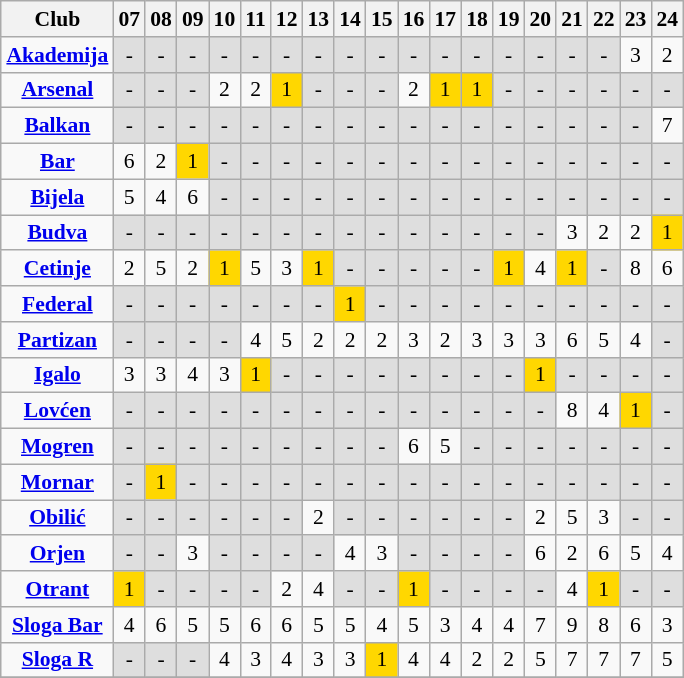<table class="wikitable sortable" style="text-align:center; font-size:90%; margin-left:1em">
<tr>
<th>Club</th>
<th>07</th>
<th>08</th>
<th>09</th>
<th>10</th>
<th>11</th>
<th>12</th>
<th>13</th>
<th>14</th>
<th>15</th>
<th>16</th>
<th>17</th>
<th>18</th>
<th>19</th>
<th>20</th>
<th>21</th>
<th>22</th>
<th>23</th>
<th>24</th>
</tr>
<tr>
<td><strong> <a href='#'>Akademija</a> </strong></td>
<td style="background:#dedede;">-</td>
<td style="background:#dedede;">-</td>
<td style="background:#dedede;">-</td>
<td style="background:#dedede;">-</td>
<td style="background:#dedede;">-</td>
<td style="background:#dedede;">-</td>
<td style="background:#dedede;">-</td>
<td style="background:#dedede;">-</td>
<td style="background:#dedede;">-</td>
<td style="background:#dedede;">-</td>
<td style="background:#dedede;">-</td>
<td style="background:#dedede;">-</td>
<td style="background:#dedede;">-</td>
<td style="background:#dedede;">-</td>
<td style="background:#dedede;">-</td>
<td style="background:#dedede;">-</td>
<td>3</td>
<td>2</td>
</tr>
<tr>
<td><strong> <a href='#'>Arsenal</a> </strong></td>
<td style="background:#dedede;">-</td>
<td style="background:#dedede;">-</td>
<td style="background:#dedede;">-</td>
<td>2</td>
<td>2</td>
<td style="background:gold">1</td>
<td style="background:#dedede;">-</td>
<td style="background:#dedede;">-</td>
<td style="background:#dedede;">-</td>
<td>2</td>
<td style="background:gold">1</td>
<td style="background:gold">1</td>
<td style="background:#dedede;">-</td>
<td style="background:#dedede;">-</td>
<td style="background:#dedede;">-</td>
<td style="background:#dedede;">-</td>
<td style="background:#dedede;">-</td>
<td style="background:#dedede;">-</td>
</tr>
<tr>
<td><strong> <a href='#'>Balkan</a> </strong></td>
<td style="background:#dedede;">-</td>
<td style="background:#dedede;">-</td>
<td style="background:#dedede;">-</td>
<td style="background:#dedede;">-</td>
<td style="background:#dedede;">-</td>
<td style="background:#dedede;">-</td>
<td style="background:#dedede;">-</td>
<td style="background:#dedede;">-</td>
<td style="background:#dedede;">-</td>
<td style="background:#dedede;">-</td>
<td style="background:#dedede;">-</td>
<td style="background:#dedede;">-</td>
<td style="background:#dedede;">-</td>
<td style="background:#dedede;">-</td>
<td style="background:#dedede;">-</td>
<td style="background:#dedede;">-</td>
<td style="background:#dedede;">-</td>
<td>7</td>
</tr>
<tr>
<td><strong> <a href='#'>Bar</a> </strong></td>
<td>6</td>
<td>2</td>
<td style="background:gold">1</td>
<td style="background:#dedede;">-</td>
<td style="background:#dedede;">-</td>
<td style="background:#dedede;">-</td>
<td style="background:#dedede;">-</td>
<td style="background:#dedede;">-</td>
<td style="background:#dedede;">-</td>
<td style="background:#dedede;">-</td>
<td style="background:#dedede;">-</td>
<td style="background:#dedede;">-</td>
<td style="background:#dedede;">-</td>
<td style="background:#dedede;">-</td>
<td style="background:#dedede;">-</td>
<td style="background:#dedede;">-</td>
<td style="background:#dedede;">-</td>
<td style="background:#dedede;">-</td>
</tr>
<tr>
<td><strong> <a href='#'>Bijela</a> </strong></td>
<td>5</td>
<td>4</td>
<td>6</td>
<td style="background:#dedede;">-</td>
<td style="background:#dedede;">-</td>
<td style="background:#dedede;">-</td>
<td style="background:#dedede;">-</td>
<td style="background:#dedede;">-</td>
<td style="background:#dedede;">-</td>
<td style="background:#dedede;">-</td>
<td style="background:#dedede;">-</td>
<td style="background:#dedede;">-</td>
<td style="background:#dedede;">-</td>
<td style="background:#dedede;">-</td>
<td style="background:#dedede;">-</td>
<td style="background:#dedede;">-</td>
<td style="background:#dedede;">-</td>
<td style="background:#dedede;">-</td>
</tr>
<tr>
<td><strong> <a href='#'>Budva</a> </strong></td>
<td style="background:#dedede;">-</td>
<td style="background:#dedede;">-</td>
<td style="background:#dedede;">-</td>
<td style="background:#dedede;">-</td>
<td style="background:#dedede;">-</td>
<td style="background:#dedede;">-</td>
<td style="background:#dedede;">-</td>
<td style="background:#dedede;">-</td>
<td style="background:#dedede;">-</td>
<td style="background:#dedede;">-</td>
<td style="background:#dedede;">-</td>
<td style="background:#dedede;">-</td>
<td style="background:#dedede;">-</td>
<td style="background:#dedede;">-</td>
<td>3</td>
<td>2</td>
<td>2</td>
<td style="background:gold">1</td>
</tr>
<tr>
<td><strong> <a href='#'>Cetinje</a> </strong></td>
<td>2</td>
<td>5</td>
<td>2</td>
<td style="background:gold">1</td>
<td>5</td>
<td>3</td>
<td style="background:gold">1</td>
<td style="background:#dedede;">-</td>
<td style="background:#dedede;">-</td>
<td style="background:#dedede;">-</td>
<td style="background:#dedede;">-</td>
<td style="background:#dedede;">-</td>
<td style="background:gold">1</td>
<td>4</td>
<td style="background:gold">1</td>
<td style="background:#dedede;">-</td>
<td>8</td>
<td>6</td>
</tr>
<tr>
<td><strong> <a href='#'>Federal</a> </strong></td>
<td style="background:#dedede;">-</td>
<td style="background:#dedede;">-</td>
<td style="background:#dedede;">-</td>
<td style="background:#dedede;">-</td>
<td style="background:#dedede;">-</td>
<td style="background:#dedede;">-</td>
<td style="background:#dedede;">-</td>
<td style="background:gold">1</td>
<td style="background:#dedede;">-</td>
<td style="background:#dedede;">-</td>
<td style="background:#dedede;">-</td>
<td style="background:#dedede;">-</td>
<td style="background:#dedede;">-</td>
<td style="background:#dedede;">-</td>
<td style="background:#dedede;">-</td>
<td style="background:#dedede;">-</td>
<td style="background:#dedede;">-</td>
<td style="background:#dedede;">-</td>
</tr>
<tr>
<td><strong> <a href='#'>Partizan</a> </strong></td>
<td style="background:#dedede;">-</td>
<td style="background:#dedede;">-</td>
<td style="background:#dedede;">-</td>
<td style="background:#dedede;">-</td>
<td>4</td>
<td>5</td>
<td>2</td>
<td>2</td>
<td>2</td>
<td>3</td>
<td>2</td>
<td>3</td>
<td>3</td>
<td>3</td>
<td>6</td>
<td>5</td>
<td>4</td>
<td style="background:#dedede;">-</td>
</tr>
<tr>
<td><strong> <a href='#'>Igalo</a> </strong></td>
<td>3</td>
<td>3</td>
<td>4</td>
<td>3</td>
<td style="background:gold">1</td>
<td style="background:#dedede;">-</td>
<td style="background:#dedede;">-</td>
<td style="background:#dedede;">-</td>
<td style="background:#dedede;">-</td>
<td style="background:#dedede;">-</td>
<td style="background:#dedede;">-</td>
<td style="background:#dedede;">-</td>
<td style="background:#dedede;">-</td>
<td style="background:gold">1</td>
<td style="background:#dedede;">-</td>
<td style="background:#dedede;">-</td>
<td style="background:#dedede;">-</td>
<td style="background:#dedede;">-</td>
</tr>
<tr>
<td><strong> <a href='#'>Lovćen</a> </strong></td>
<td style="background:#dedede;">-</td>
<td style="background:#dedede;">-</td>
<td style="background:#dedede;">-</td>
<td style="background:#dedede;">-</td>
<td style="background:#dedede;">-</td>
<td style="background:#dedede;">-</td>
<td style="background:#dedede;">-</td>
<td style="background:#dedede;">-</td>
<td style="background:#dedede;">-</td>
<td style="background:#dedede;">-</td>
<td style="background:#dedede;">-</td>
<td style="background:#dedede;">-</td>
<td style="background:#dedede;">-</td>
<td style="background:#dedede;">-</td>
<td>8</td>
<td>4</td>
<td style="background:gold">1</td>
<td style="background:#dedede;">-</td>
</tr>
<tr>
<td><strong> <a href='#'>Mogren</a> </strong></td>
<td style="background:#dedede;">-</td>
<td style="background:#dedede;">-</td>
<td style="background:#dedede;">-</td>
<td style="background:#dedede;">-</td>
<td style="background:#dedede;">-</td>
<td style="background:#dedede;">-</td>
<td style="background:#dedede;">-</td>
<td style="background:#dedede;">-</td>
<td style="background:#dedede;">-</td>
<td>6</td>
<td>5</td>
<td style="background:#dedede;">-</td>
<td style="background:#dedede;">-</td>
<td style="background:#dedede;">-</td>
<td style="background:#dedede;">-</td>
<td style="background:#dedede;">-</td>
<td style="background:#dedede;">-</td>
<td style="background:#dedede;">-</td>
</tr>
<tr>
<td><strong> <a href='#'>Mornar</a> </strong></td>
<td style="background:#dedede;">-</td>
<td style="background:gold">1</td>
<td style="background:#dedede;">-</td>
<td style="background:#dedede;">-</td>
<td style="background:#dedede;">-</td>
<td style="background:#dedede;">-</td>
<td style="background:#dedede;">-</td>
<td style="background:#dedede;">-</td>
<td style="background:#dedede;">-</td>
<td style="background:#dedede;">-</td>
<td style="background:#dedede;">-</td>
<td style="background:#dedede;">-</td>
<td style="background:#dedede;">-</td>
<td style="background:#dedede;">-</td>
<td style="background:#dedede;">-</td>
<td style="background:#dedede;">-</td>
<td style="background:#dedede;">-</td>
<td style="background:#dedede;">-</td>
</tr>
<tr>
<td><strong> <a href='#'>Obilić</a> </strong></td>
<td style="background:#dedede;">-</td>
<td style="background:#dedede;">-</td>
<td style="background:#dedede;">-</td>
<td style="background:#dedede;">-</td>
<td style="background:#dedede;">-</td>
<td style="background:#dedede;">-</td>
<td>2</td>
<td style="background:#dedede;">-</td>
<td style="background:#dedede;">-</td>
<td style="background:#dedede;">-</td>
<td style="background:#dedede;">-</td>
<td style="background:#dedede;">-</td>
<td style="background:#dedede;">-</td>
<td>2</td>
<td>5</td>
<td>3</td>
<td style="background:#dedede;">-</td>
<td style="background:#dedede;">-</td>
</tr>
<tr>
<td><strong> <a href='#'>Orjen</a> </strong></td>
<td style="background:#dedede;">-</td>
<td style="background:#dedede;">-</td>
<td>3</td>
<td style="background:#dedede;">-</td>
<td style="background:#dedede;">-</td>
<td style="background:#dedede;">-</td>
<td style="background:#dedede;">-</td>
<td>4</td>
<td>3</td>
<td style="background:#dedede;">-</td>
<td style="background:#dedede;">-</td>
<td style="background:#dedede;">-</td>
<td style="background:#dedede;">-</td>
<td>6</td>
<td>2</td>
<td>6</td>
<td>5</td>
<td>4</td>
</tr>
<tr>
<td><strong> <a href='#'>Otrant</a> </strong></td>
<td style="background:gold">1</td>
<td style="background:#dedede;">-</td>
<td style="background:#dedede;">-</td>
<td style="background:#dedede;">-</td>
<td style="background:#dedede;">-</td>
<td>2</td>
<td>4</td>
<td style="background:#dedede;">-</td>
<td style="background:#dedede;">-</td>
<td style="background:gold">1</td>
<td style="background:#dedede;">-</td>
<td style="background:#dedede;">-</td>
<td style="background:#dedede;">-</td>
<td style="background:#dedede;">-</td>
<td>4</td>
<td style="background:gold">1</td>
<td style="background:#dedede;">-</td>
<td style="background:#dedede;">-</td>
</tr>
<tr>
<td><strong> <a href='#'>Sloga Bar</a> </strong></td>
<td>4</td>
<td>6</td>
<td>5</td>
<td>5</td>
<td>6</td>
<td>6</td>
<td>5</td>
<td>5</td>
<td>4</td>
<td>5</td>
<td>3</td>
<td>4</td>
<td>4</td>
<td>7</td>
<td>9</td>
<td>8</td>
<td>6</td>
<td>3</td>
</tr>
<tr>
<td><strong> <a href='#'>Sloga R</a> </strong></td>
<td style="background:#dedede;">-</td>
<td style="background:#dedede;">-</td>
<td style="background:#dedede;">-</td>
<td>4</td>
<td>3</td>
<td>4</td>
<td>3</td>
<td>3</td>
<td style="background:gold">1</td>
<td>4</td>
<td>4</td>
<td>2</td>
<td>2</td>
<td>5</td>
<td>7</td>
<td>7</td>
<td>7</td>
<td>5</td>
</tr>
<tr class="sortbottom">
</tr>
</table>
